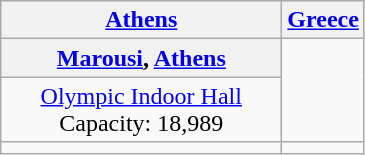<table class="wikitable" style="text-align:center;">
<tr>
<th><a href='#'>Athens</a></th>
<th><a href='#'>Greece</a></th>
</tr>
<tr>
<th width=180><a href='#'>Marousi</a>, <a href='#'>Athens</a></th>
<td rowspan=2></td>
</tr>
<tr>
<td><a href='#'>Olympic Indoor Hall</a><br>Capacity: 18,989</td>
</tr>
<tr>
<td></td>
</tr>
</table>
